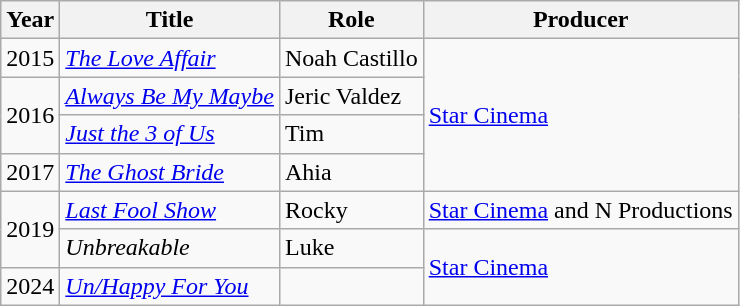<table class="wikitable sortable">
<tr>
<th>Year</th>
<th>Title</th>
<th>Role</th>
<th>Producer</th>
</tr>
<tr>
<td>2015</td>
<td><em><a href='#'>The Love Affair</a></em></td>
<td>Noah Castillo</td>
<td rowspan="4"><a href='#'>Star Cinema</a></td>
</tr>
<tr>
<td rowspan="2">2016</td>
<td><em><a href='#'>Always Be My Maybe</a></em></td>
<td>Jeric Valdez</td>
</tr>
<tr>
<td><em><a href='#'>Just the 3 of Us</a></em></td>
<td>Tim</td>
</tr>
<tr>
<td>2017</td>
<td><em><a href='#'>The Ghost Bride</a></em></td>
<td>Ahia</td>
</tr>
<tr>
<td rowspan="2">2019</td>
<td><em><a href='#'>Last Fool Show</a></em></td>
<td>Rocky</td>
<td><a href='#'>Star Cinema</a> and N Productions</td>
</tr>
<tr>
<td><em>Unbreakable</em></td>
<td>Luke</td>
<td rowspan="2"><a href='#'>Star Cinema</a></td>
</tr>
<tr>
<td>2024</td>
<td><em><a href='#'>Un/Happy For You</a></em></td>
<td></td>
</tr>
</table>
